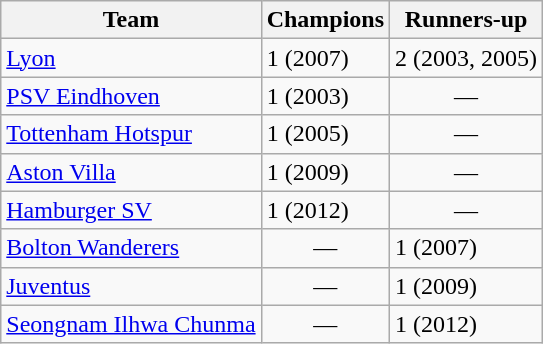<table class="wikitable">
<tr>
<th>Team</th>
<th>Champions</th>
<th>Runners-up</th>
</tr>
<tr>
<td> <a href='#'>Lyon</a></td>
<td>1 (2007)</td>
<td>2 (2003, 2005)</td>
</tr>
<tr>
<td> <a href='#'>PSV Eindhoven</a></td>
<td>1 (2003)</td>
<td align="center">—</td>
</tr>
<tr>
<td> <a href='#'>Tottenham Hotspur</a></td>
<td>1 (2005)</td>
<td align="center">—</td>
</tr>
<tr>
<td> <a href='#'>Aston Villa</a></td>
<td>1 (2009)</td>
<td align="center">—</td>
</tr>
<tr>
<td> <a href='#'>Hamburger SV</a></td>
<td>1 (2012)</td>
<td align="center">—</td>
</tr>
<tr>
<td> <a href='#'>Bolton Wanderers</a></td>
<td align="center">—</td>
<td>1 (2007)</td>
</tr>
<tr>
<td> <a href='#'>Juventus</a></td>
<td align="center">—</td>
<td>1 (2009)</td>
</tr>
<tr>
<td> <a href='#'>Seongnam Ilhwa Chunma</a></td>
<td align="center">—</td>
<td>1 (2012)</td>
</tr>
</table>
